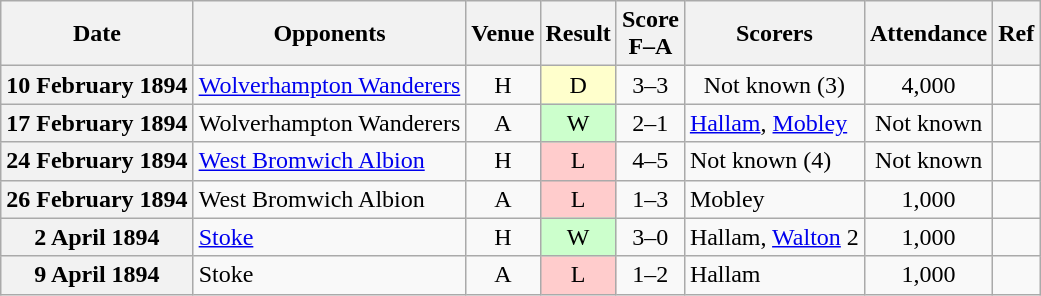<table class="wikitable plainrowheaders" style=text-align:center>
<tr>
<th scope=col>Date</th>
<th scope=col>Opponents</th>
<th scope=col>Venue</th>
<th scope=col>Result</th>
<th scope=col>Score<br>F–A</th>
<th scope=col>Scorers</th>
<th scope=col>Attendance</th>
<th scope=col>Ref</th>
</tr>
<tr>
<th scope=row>10 February 1894</th>
<td style=text-align:left><a href='#'>Wolverhampton Wanderers</a></td>
<td>H</td>
<td style=background:#ffc>D</td>
<td>3–3</td>
<td align=style=text-align:left>Not known (3)</td>
<td>4,000</td>
<td></td>
</tr>
<tr>
<th scope=row>17 February 1894</th>
<td style=text-align:left>Wolverhampton Wanderers</td>
<td>A</td>
<td style=background:#cfc>W</td>
<td>2–1</td>
<td style=text-align:left><a href='#'>Hallam</a>, <a href='#'>Mobley</a></td>
<td>Not known</td>
<td></td>
</tr>
<tr>
<th scope=row>24 February 1894</th>
<td style=text-align:left><a href='#'>West Bromwich Albion</a></td>
<td>H</td>
<td style=background:#fcc>L</td>
<td>4–5</td>
<td style=text-align:left>Not known (4)</td>
<td>Not known</td>
<td></td>
</tr>
<tr>
<th scope=row>26 February 1894</th>
<td style=text-align:left>West Bromwich Albion</td>
<td>A</td>
<td style=background:#fcc>L</td>
<td>1–3</td>
<td style=text-align:left>Mobley</td>
<td>1,000</td>
<td></td>
</tr>
<tr>
<th scope=row>2 April 1894</th>
<td style=text-align:left><a href='#'>Stoke</a></td>
<td>H</td>
<td style=background:#cfc>W</td>
<td>3–0</td>
<td style=text-align:left>Hallam, <a href='#'>Walton</a> 2</td>
<td>1,000</td>
<td></td>
</tr>
<tr>
<th scope=row>9 April 1894</th>
<td style=text-align:left>Stoke</td>
<td>A</td>
<td style=background:#fcc>L</td>
<td>1–2</td>
<td style=text-align:left>Hallam</td>
<td>1,000</td>
<td></td>
</tr>
</table>
